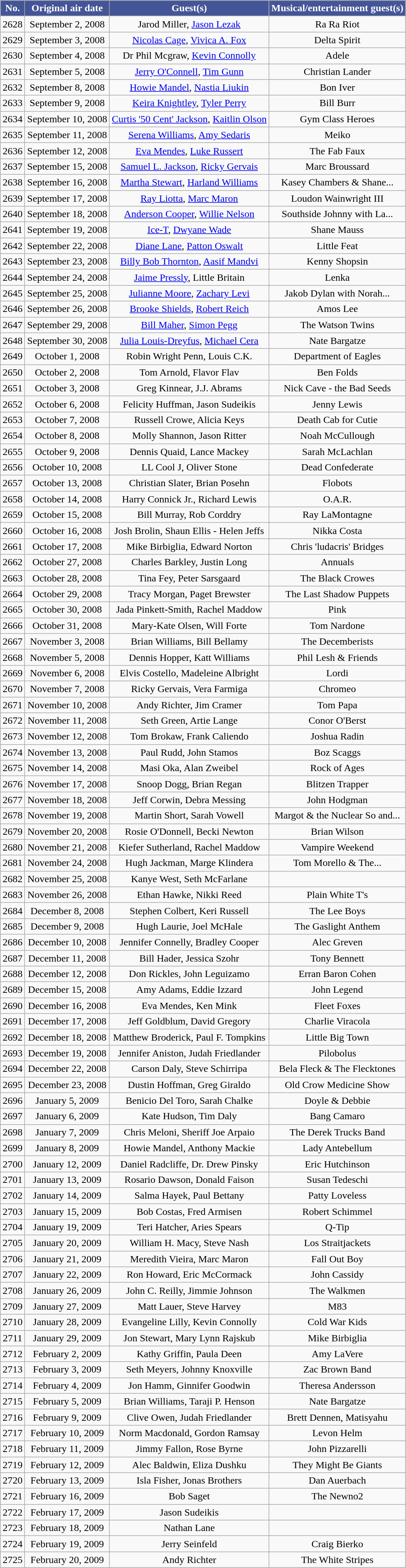<table class="wikitable" style="text-align:center",>
<tr style="background: #445597; color: white">
<td><strong>No.</strong></td>
<td><strong>Original air date</strong></td>
<td><strong>Guest(s)</strong></td>
<td><strong>Musical/entertainment guest(s)</strong></td>
</tr>
<tr>
<td>2628</td>
<td>September 2, 2008</td>
<td>Jarod Miller, <a href='#'>Jason Lezak</a></td>
<td>Ra Ra Riot</td>
</tr>
<tr>
<td>2629</td>
<td>September 3, 2008</td>
<td><a href='#'>Nicolas Cage</a>, <a href='#'>Vivica A. Fox</a></td>
<td>Delta Spirit</td>
</tr>
<tr>
<td>2630</td>
<td>September 4, 2008</td>
<td>Dr Phil Mcgraw, <a href='#'>Kevin Connolly</a></td>
<td>Adele</td>
</tr>
<tr>
<td>2631</td>
<td>September 5, 2008</td>
<td><a href='#'>Jerry O'Connell</a>, <a href='#'>Tim Gunn</a></td>
<td>Christian Lander</td>
</tr>
<tr>
<td>2632</td>
<td>September 8, 2008</td>
<td><a href='#'>Howie Mandel</a>, <a href='#'>Nastia Liukin</a></td>
<td>Bon Iver</td>
</tr>
<tr>
<td>2633</td>
<td>September 9, 2008</td>
<td><a href='#'>Keira Knightley</a>, <a href='#'>Tyler Perry</a></td>
<td>Bill Burr</td>
</tr>
<tr>
<td>2634</td>
<td>September 10, 2008</td>
<td><a href='#'>Curtis '50 Cent' Jackson</a>, <a href='#'>Kaitlin Olson</a></td>
<td>Gym Class Heroes</td>
</tr>
<tr>
<td>2635</td>
<td>September 11, 2008</td>
<td><a href='#'>Serena Williams</a>, <a href='#'>Amy Sedaris</a></td>
<td>Meiko</td>
</tr>
<tr>
<td>2636</td>
<td>September 12, 2008</td>
<td><a href='#'>Eva Mendes</a>, <a href='#'>Luke Russert</a></td>
<td>The Fab Faux</td>
</tr>
<tr>
<td>2637</td>
<td>September 15, 2008</td>
<td><a href='#'>Samuel L. Jackson</a>, <a href='#'>Ricky Gervais</a></td>
<td>Marc Broussard</td>
</tr>
<tr>
<td>2638</td>
<td>September 16, 2008</td>
<td><a href='#'>Martha Stewart</a>, <a href='#'>Harland Williams</a></td>
<td>Kasey Chambers & Shane...</td>
</tr>
<tr>
<td>2639</td>
<td>September 17, 2008</td>
<td><a href='#'>Ray Liotta</a>, <a href='#'>Marc Maron</a></td>
<td>Loudon Wainwright III</td>
</tr>
<tr>
<td>2640</td>
<td>September 18, 2008</td>
<td><a href='#'>Anderson Cooper</a>, <a href='#'>Willie Nelson</a></td>
<td>Southside Johnny with La...</td>
</tr>
<tr>
<td>2641</td>
<td>September 19, 2008</td>
<td><a href='#'>Ice-T</a>, <a href='#'>Dwyane Wade</a></td>
<td>Shane Mauss</td>
</tr>
<tr>
<td>2642</td>
<td>September 22, 2008</td>
<td><a href='#'>Diane Lane</a>, <a href='#'>Patton Oswalt</a></td>
<td>Little Feat</td>
</tr>
<tr>
<td>2643</td>
<td>September 23, 2008</td>
<td><a href='#'>Billy Bob Thornton</a>, <a href='#'>Aasif Mandvi</a></td>
<td>Kenny Shopsin</td>
</tr>
<tr>
<td>2644</td>
<td>September 24, 2008</td>
<td><a href='#'>Jaime Pressly</a>, Little Britain</td>
<td>Lenka</td>
</tr>
<tr>
<td>2645</td>
<td>September 25, 2008</td>
<td><a href='#'>Julianne Moore</a>, <a href='#'>Zachary Levi</a></td>
<td>Jakob Dylan with Norah...</td>
</tr>
<tr>
<td>2646</td>
<td>September 26, 2008</td>
<td><a href='#'>Brooke Shields</a>, <a href='#'>Robert Reich</a></td>
<td>Amos Lee</td>
</tr>
<tr>
<td>2647</td>
<td>September 29, 2008</td>
<td><a href='#'>Bill Maher</a>, <a href='#'>Simon Pegg</a></td>
<td>The Watson Twins</td>
</tr>
<tr>
<td>2648</td>
<td>September 30, 2008</td>
<td><a href='#'>Julia Louis-Dreyfus</a>, <a href='#'>Michael Cera</a></td>
<td>Nate Bargatze</td>
</tr>
<tr>
<td>2649</td>
<td>October 1, 2008</td>
<td>Robin Wright Penn, Louis C.K.</td>
<td>Department of Eagles</td>
</tr>
<tr>
<td>2650</td>
<td>October 2, 2008</td>
<td>Tom Arnold, Flavor Flav</td>
<td>Ben Folds</td>
</tr>
<tr>
<td>2651</td>
<td>October 3, 2008</td>
<td>Greg Kinnear, J.J. Abrams</td>
<td>Nick Cave - the Bad Seeds</td>
</tr>
<tr>
<td>2652</td>
<td>October 6, 2008</td>
<td>Felicity Huffman, Jason Sudeikis</td>
<td>Jenny Lewis</td>
</tr>
<tr>
<td>2653</td>
<td>October 7, 2008</td>
<td>Russell Crowe, Alicia Keys</td>
<td>Death Cab for Cutie</td>
</tr>
<tr>
<td>2654</td>
<td>October 8, 2008</td>
<td>Molly Shannon, Jason Ritter</td>
<td>Noah McCullough</td>
</tr>
<tr>
<td>2655</td>
<td>October 9, 2008</td>
<td>Dennis Quaid, Lance Mackey</td>
<td>Sarah McLachlan</td>
</tr>
<tr>
<td>2656</td>
<td>October 10, 2008</td>
<td>LL Cool J, Oliver Stone</td>
<td>Dead Confederate</td>
</tr>
<tr>
<td>2657</td>
<td>October 13, 2008</td>
<td>Christian Slater, Brian Posehn</td>
<td>Flobots</td>
</tr>
<tr>
<td>2658</td>
<td>October 14, 2008</td>
<td>Harry Connick Jr., Richard Lewis</td>
<td>O.A.R.</td>
</tr>
<tr>
<td>2659</td>
<td>October 15, 2008</td>
<td>Bill Murray, Rob Corddry</td>
<td>Ray LaMontagne</td>
</tr>
<tr>
<td>2660</td>
<td>October 16, 2008</td>
<td>Josh Brolin, Shaun Ellis - Helen Jeffs</td>
<td>Nikka Costa</td>
</tr>
<tr>
<td>2661</td>
<td>October 17, 2008</td>
<td>Mike Birbiglia, Edward Norton</td>
<td>Chris 'ludacris' Bridges</td>
</tr>
<tr>
<td>2662</td>
<td>October 27, 2008</td>
<td>Charles Barkley, Justin Long</td>
<td>Annuals</td>
</tr>
<tr>
<td>2663</td>
<td>October 28, 2008</td>
<td>Tina Fey, Peter Sarsgaard</td>
<td>The Black Crowes</td>
</tr>
<tr>
<td>2664</td>
<td>October 29, 2008</td>
<td>Tracy Morgan, Paget Brewster</td>
<td>The Last Shadow Puppets</td>
</tr>
<tr>
<td>2665</td>
<td>October 30, 2008</td>
<td>Jada Pinkett-Smith, Rachel Maddow</td>
<td>Pink</td>
</tr>
<tr>
<td>2666</td>
<td>October 31, 2008</td>
<td>Mary-Kate Olsen, Will Forte</td>
<td>Tom Nardone</td>
</tr>
<tr>
<td>2667</td>
<td>November 3, 2008</td>
<td>Brian Williams, Bill Bellamy</td>
<td>The Decemberists</td>
</tr>
<tr>
<td>2668</td>
<td>November 5, 2008</td>
<td>Dennis Hopper, Katt Williams</td>
<td>Phil Lesh & Friends</td>
</tr>
<tr>
<td>2669</td>
<td>November 6, 2008</td>
<td>Elvis Costello, Madeleine Albright</td>
<td>Lordi</td>
</tr>
<tr>
<td>2670</td>
<td>November 7, 2008</td>
<td>Ricky Gervais, Vera Farmiga</td>
<td>Chromeo</td>
</tr>
<tr>
<td>2671</td>
<td>November 10, 2008</td>
<td>Andy Richter, Jim Cramer</td>
<td>Tom Papa</td>
</tr>
<tr>
<td>2672</td>
<td>November 11, 2008</td>
<td>Seth Green, Artie Lange</td>
<td>Conor O'Berst</td>
</tr>
<tr>
<td>2673</td>
<td>November 12, 2008</td>
<td>Tom Brokaw, Frank Caliendo</td>
<td>Joshua Radin</td>
</tr>
<tr>
<td>2674</td>
<td>November 13, 2008</td>
<td>Paul Rudd, John Stamos</td>
<td>Boz Scaggs</td>
</tr>
<tr>
<td>2675</td>
<td>November 14, 2008</td>
<td>Masi Oka, Alan Zweibel</td>
<td>Rock of Ages</td>
</tr>
<tr>
<td>2676</td>
<td>November 17, 2008</td>
<td>Snoop Dogg, Brian Regan</td>
<td>Blitzen Trapper</td>
</tr>
<tr>
<td>2677</td>
<td>November 18, 2008</td>
<td>Jeff Corwin, Debra Messing</td>
<td>John Hodgman</td>
</tr>
<tr>
<td>2678</td>
<td>November 19, 2008</td>
<td>Martin Short, Sarah Vowell</td>
<td>Margot & the Nuclear So and...</td>
</tr>
<tr>
<td>2679</td>
<td>November 20, 2008</td>
<td>Rosie O'Donnell, Becki Newton</td>
<td>Brian Wilson</td>
</tr>
<tr>
<td>2680</td>
<td>November 21, 2008</td>
<td>Kiefer Sutherland, Rachel Maddow</td>
<td>Vampire Weekend</td>
</tr>
<tr>
<td>2681</td>
<td>November 24, 2008</td>
<td>Hugh Jackman, Marge Klindera</td>
<td>Tom Morello & The...</td>
</tr>
<tr>
<td>2682</td>
<td>November 25, 2008</td>
<td>Kanye West, Seth McFarlane</td>
<td></td>
</tr>
<tr>
<td>2683</td>
<td>November 26, 2008</td>
<td>Ethan Hawke, Nikki Reed</td>
<td>Plain White T's</td>
</tr>
<tr>
<td>2684</td>
<td>December 8, 2008</td>
<td>Stephen Colbert, Keri Russell</td>
<td>The Lee Boys</td>
</tr>
<tr>
<td>2685</td>
<td>December 9, 2008</td>
<td>Hugh Laurie, Joel McHale</td>
<td>The Gaslight Anthem</td>
</tr>
<tr>
<td>2686</td>
<td>December 10, 2008</td>
<td>Jennifer Connelly, Bradley Cooper</td>
<td>Alec Greven</td>
</tr>
<tr>
<td>2687</td>
<td>December 11, 2008</td>
<td>Bill Hader, Jessica Szohr</td>
<td>Tony Bennett</td>
</tr>
<tr>
<td>2688</td>
<td>December 12, 2008</td>
<td>Don Rickles, John Leguizamo</td>
<td>Erran Baron Cohen</td>
</tr>
<tr>
<td>2689</td>
<td>December 15, 2008</td>
<td>Amy Adams, Eddie Izzard</td>
<td>John Legend</td>
</tr>
<tr>
<td>2690</td>
<td>December 16, 2008</td>
<td>Eva Mendes, Ken Mink</td>
<td>Fleet Foxes</td>
</tr>
<tr>
<td>2691</td>
<td>December 17, 2008</td>
<td>Jeff Goldblum, David Gregory</td>
<td>Charlie Viracola</td>
</tr>
<tr>
<td>2692</td>
<td>December 18, 2008</td>
<td>Matthew Broderick, Paul F. Tompkins</td>
<td>Little Big Town</td>
</tr>
<tr>
<td>2693</td>
<td>December 19, 2008</td>
<td>Jennifer Aniston, Judah Friedlander</td>
<td>Pilobolus</td>
</tr>
<tr>
<td>2694</td>
<td>December 22, 2008</td>
<td>Carson Daly, Steve Schirripa</td>
<td>Bela Fleck & The Flecktones</td>
</tr>
<tr>
<td>2695</td>
<td>December 23, 2008</td>
<td>Dustin Hoffman, Greg Giraldo</td>
<td>Old Crow Medicine Show</td>
</tr>
<tr>
<td>2696</td>
<td>January 5, 2009</td>
<td>Benicio Del Toro, Sarah Chalke</td>
<td>Doyle & Debbie</td>
</tr>
<tr>
<td>2697</td>
<td>January 6, 2009</td>
<td>Kate Hudson, Tim Daly</td>
<td>Bang Camaro</td>
</tr>
<tr>
<td>2698</td>
<td>January 7, 2009</td>
<td>Chris Meloni, Sheriff Joe Arpaio</td>
<td>The Derek Trucks Band</td>
</tr>
<tr>
<td>2699</td>
<td>January 8, 2009</td>
<td>Howie Mandel, Anthony Mackie</td>
<td>Lady Antebellum</td>
</tr>
<tr>
<td>2700</td>
<td>January 12, 2009</td>
<td>Daniel Radcliffe, Dr. Drew Pinsky</td>
<td>Eric Hutchinson</td>
</tr>
<tr>
<td>2701</td>
<td>January 13, 2009</td>
<td>Rosario Dawson, Donald Faison</td>
<td>Susan Tedeschi</td>
</tr>
<tr>
<td>2702</td>
<td>January 14, 2009</td>
<td>Salma Hayek, Paul Bettany</td>
<td>Patty Loveless</td>
</tr>
<tr>
<td>2703</td>
<td>January 15, 2009</td>
<td>Bob Costas, Fred Armisen</td>
<td>Robert Schimmel</td>
</tr>
<tr>
<td>2704</td>
<td>January 19, 2009</td>
<td>Teri Hatcher, Aries Spears</td>
<td>Q-Tip</td>
</tr>
<tr>
<td>2705</td>
<td>January 20, 2009</td>
<td>William H. Macy, Steve Nash</td>
<td>Los Straitjackets</td>
</tr>
<tr>
<td>2706</td>
<td>January 21, 2009</td>
<td>Meredith Vieira, Marc Maron</td>
<td>Fall Out Boy</td>
</tr>
<tr>
<td>2707</td>
<td>January 22, 2009</td>
<td>Ron Howard, Eric McCormack</td>
<td>John Cassidy</td>
</tr>
<tr>
<td>2708</td>
<td>January 26, 2009</td>
<td>John C. Reilly, Jimmie Johnson</td>
<td>The Walkmen</td>
</tr>
<tr>
<td>2709</td>
<td>January 27, 2009</td>
<td>Matt Lauer, Steve Harvey</td>
<td>M83</td>
</tr>
<tr>
<td>2710</td>
<td>January 28, 2009</td>
<td>Evangeline Lilly, Kevin Connolly</td>
<td>Cold War Kids</td>
</tr>
<tr>
<td>2711</td>
<td>January 29, 2009</td>
<td>Jon Stewart, Mary Lynn Rajskub</td>
<td>Mike Birbiglia</td>
</tr>
<tr>
<td>2712</td>
<td>February 2, 2009</td>
<td>Kathy Griffin, Paula Deen</td>
<td>Amy LaVere</td>
</tr>
<tr>
<td>2713</td>
<td>February 3, 2009</td>
<td>Seth Meyers, Johnny Knoxville</td>
<td>Zac Brown Band</td>
</tr>
<tr>
<td>2714</td>
<td>February 4, 2009</td>
<td>Jon Hamm, Ginnifer Goodwin</td>
<td>Theresa Andersson</td>
</tr>
<tr>
<td>2715</td>
<td>February 5, 2009</td>
<td>Brian Williams, Taraji P. Henson</td>
<td>Nate Bargatze</td>
</tr>
<tr>
<td>2716</td>
<td>February 9, 2009</td>
<td>Clive Owen, Judah Friedlander</td>
<td>Brett Dennen, Matisyahu</td>
</tr>
<tr>
<td>2717</td>
<td>February 10, 2009</td>
<td>Norm Macdonald, Gordon Ramsay</td>
<td>Levon Helm</td>
</tr>
<tr>
<td>2718</td>
<td>February 11, 2009</td>
<td>Jimmy Fallon, Rose Byrne</td>
<td>John Pizzarelli</td>
</tr>
<tr>
<td>2719</td>
<td>February 12, 2009</td>
<td>Alec Baldwin, Eliza Dushku</td>
<td>They Might Be Giants</td>
</tr>
<tr>
<td>2720</td>
<td>February 13, 2009</td>
<td>Isla Fisher, Jonas Brothers</td>
<td>Dan Auerbach</td>
</tr>
<tr>
<td>2721</td>
<td>February 16, 2009</td>
<td>Bob Saget</td>
<td>The Newno2</td>
</tr>
<tr>
<td>2722</td>
<td>February 17, 2009</td>
<td>Jason Sudeikis</td>
<td></td>
</tr>
<tr>
<td>2723</td>
<td>February 18, 2009</td>
<td>Nathan Lane</td>
<td></td>
</tr>
<tr>
<td>2724</td>
<td>February 19, 2009</td>
<td>Jerry Seinfeld</td>
<td>Craig Bierko</td>
</tr>
<tr>
<td>2725</td>
<td>February 20, 2009</td>
<td>Andy Richter</td>
<td>The White Stripes</td>
</tr>
</table>
